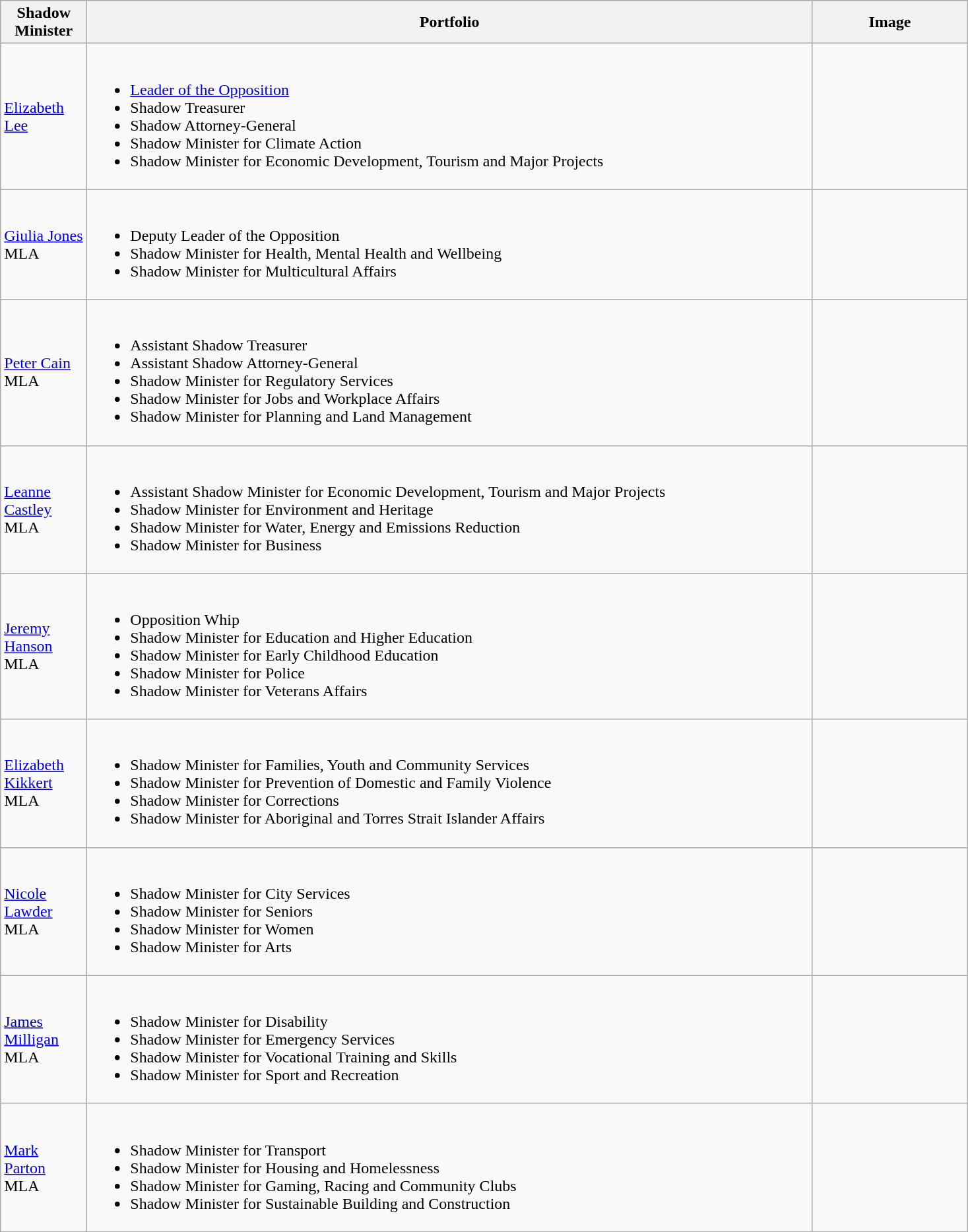<table class="wikitable">
<tr>
<th width=80>Shadow Minister</th>
<th width=725>Portfolio</th>
<th width=150>Image</th>
</tr>
<tr>
<td><a href='#'>Elizabeth Lee</a> </td>
<td><br><ul><li><a href='#'>Leader of the Opposition</a></li><li>Shadow Treasurer</li><li>Shadow Attorney-General</li><li>Shadow Minister for Climate Action</li><li>Shadow Minister for Economic Development, Tourism and Major Projects</li></ul></td>
<td></td>
</tr>
<tr>
<td><a href='#'>Giulia Jones</a> MLA</td>
<td><br><ul><li>Deputy Leader of the Opposition</li><li>Shadow Minister for Health, Mental Health and Wellbeing</li><li>Shadow Minister for Multicultural Affairs</li></ul></td>
<td></td>
</tr>
<tr>
<td><a href='#'>Peter Cain</a> MLA</td>
<td><br><ul><li>Assistant Shadow Treasurer</li><li>Assistant Shadow Attorney-General</li><li>Shadow Minister for Regulatory Services</li><li>Shadow Minister for Jobs and Workplace Affairs</li><li>Shadow Minister for Planning and Land Management</li></ul></td>
<td></td>
</tr>
<tr>
<td><a href='#'>Leanne Castley</a> MLA</td>
<td><br><ul><li>Assistant Shadow Minister for Economic Development, Tourism and Major Projects</li><li>Shadow Minister for Environment and Heritage</li><li>Shadow Minister for Water, Energy and Emissions Reduction</li><li>Shadow Minister for Business</li></ul></td>
<td></td>
</tr>
<tr>
<td><a href='#'>Jeremy Hanson</a> MLA</td>
<td><br><ul><li>Opposition Whip</li><li>Shadow Minister for Education and Higher Education</li><li>Shadow Minister for Early Childhood Education</li><li>Shadow Minister for Police</li><li>Shadow Minister for Veterans Affairs</li></ul></td>
<td></td>
</tr>
<tr>
<td><a href='#'>Elizabeth Kikkert</a> MLA</td>
<td><br><ul><li>Shadow Minister for Families, Youth and Community Services</li><li>Shadow Minister for Prevention of Domestic and Family Violence</li><li>Shadow Minister for Corrections</li><li>Shadow Minister for Aboriginal and Torres Strait Islander Affairs</li></ul></td>
<td></td>
</tr>
<tr>
<td><a href='#'>Nicole Lawder</a> MLA</td>
<td><br><ul><li>Shadow Minister for City Services</li><li>Shadow Minister for Seniors</li><li>Shadow Minister for Women</li><li>Shadow Minister for Arts</li></ul></td>
<td></td>
</tr>
<tr>
<td><a href='#'>James Milligan</a> MLA</td>
<td><br><ul><li>Shadow Minister for Disability</li><li>Shadow Minister for Emergency Services</li><li>Shadow Minister for Vocational Training and Skills</li><li>Shadow Minister for Sport and Recreation</li></ul></td>
<td></td>
</tr>
<tr>
<td><a href='#'>Mark Parton</a> MLA</td>
<td><br><ul><li>Shadow Minister for Transport</li><li>Shadow Minister for Housing and Homelessness</li><li>Shadow Minister for Gaming, Racing and Community Clubs</li><li>Shadow Minister for Sustainable Building and Construction</li></ul></td>
<td></td>
</tr>
</table>
